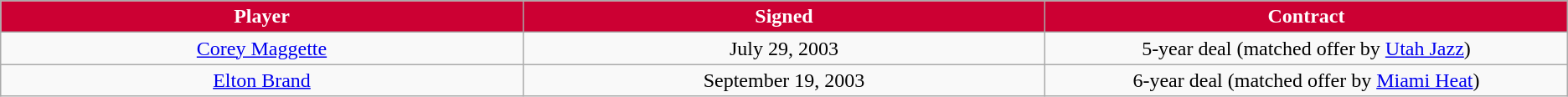<table class="wikitable sortable sortable">
<tr>
<th style="background:#CC0033; color:white" width="10%">Player</th>
<th style="background:#CC0033; color:white" width="10%">Signed</th>
<th style="background:#CC0033; color:white" width="10%">Contract</th>
</tr>
<tr style="text-align: center">
<td><a href='#'>Corey Maggette</a></td>
<td>July 29, 2003</td>
<td>5-year deal (matched offer by <a href='#'>Utah Jazz</a>)</td>
</tr>
<tr style="text-align: center">
<td><a href='#'>Elton Brand</a></td>
<td>September 19, 2003</td>
<td>6-year deal (matched offer by <a href='#'>Miami Heat</a>)</td>
</tr>
</table>
